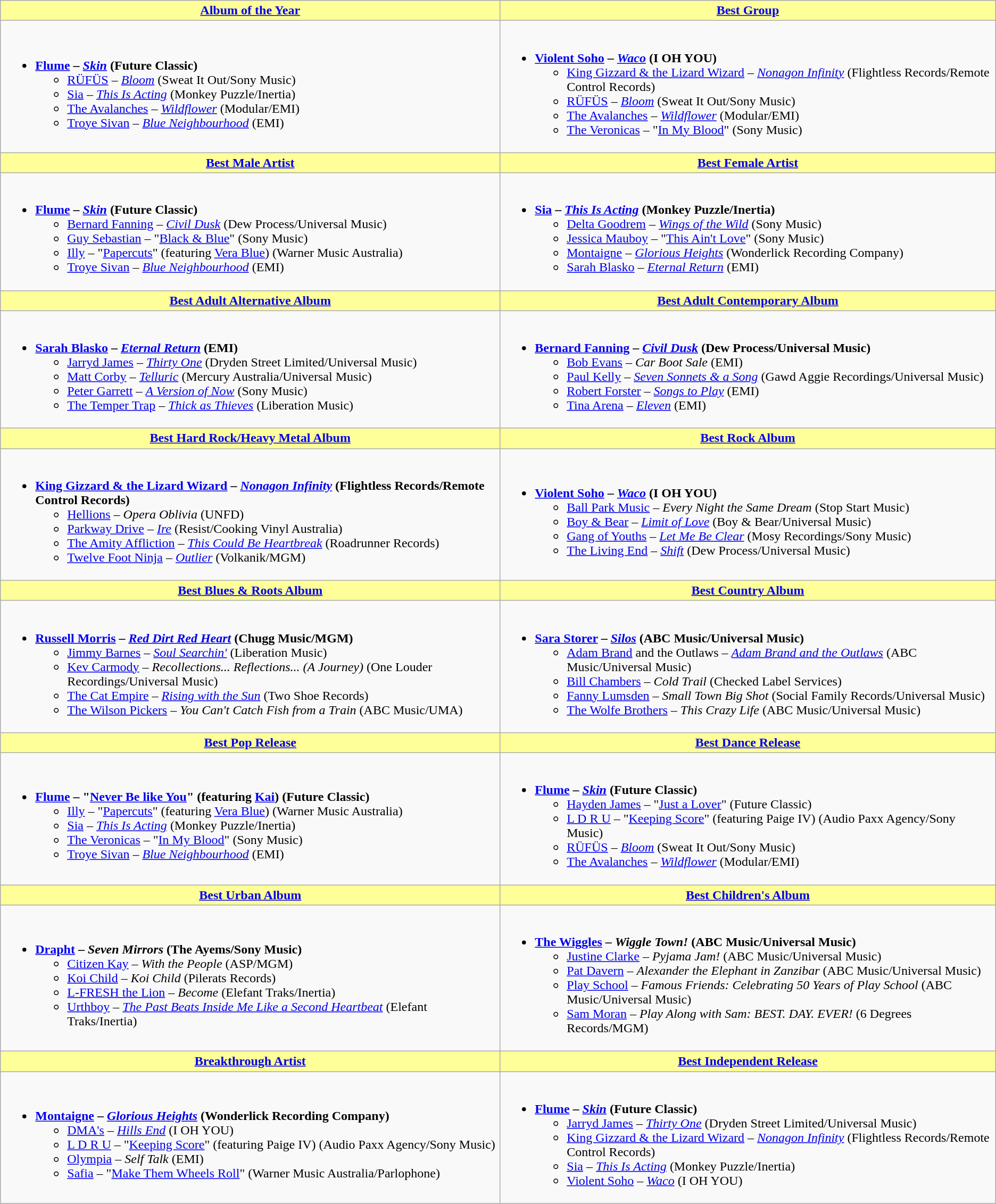<table class=wikitable style="width=150%">
<tr>
<th ! style="background:#ff9; width=;"50%"><a href='#'>Album of the Year</a></th>
<th ! style="background:#ff9; width=;"50%"><a href='#'>Best Group</a></th>
</tr>
<tr>
<td><br><ul><li><strong><a href='#'>Flume</a> – <em><a href='#'>Skin</a></em> (Future Classic)</strong><ul><li><a href='#'>RÜFÜS</a> – <em><a href='#'>Bloom</a></em> (Sweat It Out/Sony Music)</li><li><a href='#'>Sia</a> – <em><a href='#'>This Is Acting</a></em> (Monkey Puzzle/Inertia)</li><li><a href='#'>The Avalanches</a> – <em><a href='#'>Wildflower</a></em> (Modular/EMI)</li><li><a href='#'>Troye Sivan</a> – <em><a href='#'>Blue Neighbourhood</a></em> (EMI)</li></ul></li></ul></td>
<td><br><ul><li><strong><a href='#'>Violent Soho</a> – <em><a href='#'>Waco</a></em> (I OH YOU)</strong><ul><li><a href='#'>King Gizzard & the Lizard Wizard</a> – <em><a href='#'>Nonagon Infinity</a></em> (Flightless Records/Remote Control Records)</li><li><a href='#'>RÜFÜS</a> – <em><a href='#'>Bloom</a></em> (Sweat It Out/Sony Music)</li><li><a href='#'>The Avalanches</a> – <em><a href='#'>Wildflower</a></em> (Modular/EMI)</li><li><a href='#'>The Veronicas</a> – "<a href='#'>In My Blood</a>" (Sony Music)</li></ul></li></ul></td>
</tr>
<tr>
<th ! style="background:#ff9; width=;"50%"><a href='#'>Best Male Artist</a></th>
<th ! style="background:#ff9; width=;"50%"><a href='#'>Best Female Artist</a></th>
</tr>
<tr>
<td><br><ul><li><strong><a href='#'>Flume</a> – <em><a href='#'>Skin</a></em> (Future Classic)</strong><ul><li><a href='#'>Bernard Fanning</a> – <em><a href='#'>Civil Dusk</a></em> (Dew Process/Universal Music)</li><li><a href='#'>Guy Sebastian</a> – "<a href='#'>Black & Blue</a>" (Sony Music)</li><li><a href='#'>Illy</a> – "<a href='#'>Papercuts</a>" (featuring <a href='#'>Vera Blue</a>) (Warner Music Australia)</li><li><a href='#'>Troye Sivan</a> – <em><a href='#'>Blue Neighbourhood</a></em> (EMI)</li></ul></li></ul></td>
<td><br><ul><li><strong><a href='#'>Sia</a> – <em><a href='#'>This Is Acting</a></em> (Monkey Puzzle/Inertia)</strong><ul><li><a href='#'>Delta Goodrem</a> – <em><a href='#'>Wings of the Wild</a></em> (Sony Music)</li><li><a href='#'>Jessica Mauboy</a> – "<a href='#'>This Ain't Love</a>" (Sony Music)</li><li><a href='#'>Montaigne</a> – <em><a href='#'>Glorious Heights</a></em> (Wonderlick Recording Company)</li><li><a href='#'>Sarah Blasko</a> – <em><a href='#'>Eternal Return</a></em> (EMI)</li></ul></li></ul></td>
</tr>
<tr>
<th ! style="background:#ff9; width=;"50%"><a href='#'>Best Adult Alternative Album</a></th>
<th ! style="background:#ff9; width=;"50%"><a href='#'>Best Adult Contemporary Album</a></th>
</tr>
<tr>
<td><br><ul><li><strong><a href='#'>Sarah Blasko</a> – <em><a href='#'>Eternal Return</a></em> (EMI)</strong><ul><li><a href='#'>Jarryd James</a> – <em><a href='#'>Thirty One</a></em> (Dryden Street Limited/Universal Music)</li><li><a href='#'>Matt Corby</a> – <em><a href='#'>Telluric</a></em> (Mercury Australia/Universal Music)</li><li><a href='#'>Peter Garrett</a> – <em><a href='#'>A Version of Now</a></em> (Sony Music)</li><li><a href='#'>The Temper Trap</a> – <em><a href='#'>Thick as Thieves</a></em> (Liberation Music)</li></ul></li></ul></td>
<td><br><ul><li><strong><a href='#'>Bernard Fanning</a> – <em><a href='#'>Civil Dusk</a></em> (Dew Process/Universal Music)</strong><ul><li><a href='#'>Bob Evans</a> – <em>Car Boot Sale</em> (EMI)</li><li><a href='#'>Paul Kelly</a> – <em><a href='#'>Seven Sonnets & a Song</a></em> (Gawd Aggie Recordings/Universal Music)</li><li><a href='#'>Robert Forster</a> – <em><a href='#'>Songs to Play</a></em> (EMI)</li><li><a href='#'>Tina Arena</a> – <em><a href='#'>Eleven</a></em> (EMI)</li></ul></li></ul></td>
</tr>
<tr>
<th ! style="background:#ff9; width=;"50%"><a href='#'>Best Hard Rock/Heavy Metal Album</a></th>
<th ! style="background:#ff9; width=;"50%"><a href='#'>Best Rock Album</a></th>
</tr>
<tr>
<td><br><ul><li><strong><a href='#'>King Gizzard & the Lizard Wizard</a> – <em><a href='#'>Nonagon Infinity</a></em> (Flightless Records/Remote Control Records)</strong><ul><li><a href='#'>Hellions</a> – <em>Opera Oblivia</em> (UNFD)</li><li><a href='#'>Parkway Drive</a> – <em><a href='#'>Ire</a></em> (Resist/Cooking Vinyl Australia)</li><li><a href='#'>The Amity Affliction</a> – <em><a href='#'>This Could Be Heartbreak</a></em> (Roadrunner Records)</li><li><a href='#'>Twelve Foot Ninja</a> – <em><a href='#'>Outlier</a></em> (Volkanik/MGM)</li></ul></li></ul></td>
<td><br><ul><li><strong><a href='#'>Violent Soho</a> – <em><a href='#'>Waco</a></em> (I OH YOU)</strong><ul><li><a href='#'>Ball Park Music</a> – <em>Every Night the Same Dream</em> (Stop Start Music)</li><li><a href='#'>Boy & Bear</a> – <em><a href='#'>Limit of Love</a></em> (Boy & Bear/Universal Music)</li><li><a href='#'>Gang of Youths</a> – <em><a href='#'>Let Me Be Clear</a></em> (Mosy Recordings/Sony Music)</li><li><a href='#'>The Living End</a> – <em><a href='#'>Shift</a></em> (Dew Process/Universal Music)</li></ul></li></ul></td>
</tr>
<tr>
<th ! style="background:#ff9; width=;"50%"><a href='#'>Best Blues & Roots Album</a></th>
<th ! style="background:#ff9; width=;"50%"><a href='#'>Best Country Album</a></th>
</tr>
<tr>
<td><br><ul><li><strong><a href='#'>Russell Morris</a> – <em><a href='#'>Red Dirt Red Heart</a></em> (Chugg Music/MGM)</strong><ul><li><a href='#'>Jimmy Barnes</a> – <em><a href='#'>Soul Searchin'</a></em> (Liberation Music)</li><li><a href='#'>Kev Carmody</a> – <em>Recollections... Reflections... (A Journey)</em> (One Louder Recordings/Universal Music)</li><li><a href='#'>The Cat Empire</a> – <em><a href='#'>Rising with the Sun</a></em> (Two Shoe Records)</li><li><a href='#'>The Wilson Pickers</a> – <em>You Can't Catch Fish from a Train</em> (ABC Music/UMA)</li></ul></li></ul></td>
<td><br><ul><li><strong><a href='#'>Sara Storer</a> – <em><a href='#'>Silos</a></em> (ABC Music/Universal Music)</strong><ul><li><a href='#'>Adam Brand</a> and the Outlaws – <em><a href='#'>Adam Brand and the Outlaws</a></em> (ABC Music/Universal Music)</li><li><a href='#'>Bill Chambers</a> – <em>Cold Trail</em> (Checked Label Services)</li><li><a href='#'>Fanny Lumsden</a> – <em>Small Town Big Shot</em> (Social Family Records/Universal Music)</li><li><a href='#'>The Wolfe Brothers</a> – <em>This Crazy Life</em> (ABC Music/Universal Music)</li></ul></li></ul></td>
</tr>
<tr>
<th ! style="background:#ff9; width=;"50%"><a href='#'>Best Pop Release</a></th>
<th ! style="background:#ff9; width=;"50%"><a href='#'>Best Dance Release</a></th>
</tr>
<tr>
<td><br><ul><li><strong><a href='#'>Flume</a> – "<a href='#'>Never Be like You</a>" (featuring <a href='#'>Kai</a>) (Future Classic)</strong><ul><li><a href='#'>Illy</a> – "<a href='#'>Papercuts</a>" (featuring <a href='#'>Vera Blue</a>) (Warner Music Australia)</li><li><a href='#'>Sia</a> – <em><a href='#'>This Is Acting</a></em> (Monkey Puzzle/Inertia)</li><li><a href='#'>The Veronicas</a> – "<a href='#'>In My Blood</a>" (Sony Music)</li><li><a href='#'>Troye Sivan</a> – <em><a href='#'>Blue Neighbourhood</a></em> (EMI)</li></ul></li></ul></td>
<td><br><ul><li><strong><a href='#'>Flume</a> – <em><a href='#'>Skin</a></em> (Future Classic)</strong><ul><li><a href='#'>Hayden James</a> – "<a href='#'>Just a Lover</a>" (Future Classic)</li><li><a href='#'>L D R U</a> – "<a href='#'>Keeping Score</a>" (featuring Paige IV) (Audio Paxx Agency/Sony Music)</li><li><a href='#'>RÜFÜS</a> – <em><a href='#'>Bloom</a></em> (Sweat It Out/Sony Music)</li><li><a href='#'>The Avalanches</a> – <em><a href='#'>Wildflower</a></em> (Modular/EMI)</li></ul></li></ul></td>
</tr>
<tr>
<th ! style="background:#ff9; width=;"50%"><a href='#'>Best Urban Album</a></th>
<th ! style="background:#ff9; width=;"50%"><a href='#'>Best Children's Album</a></th>
</tr>
<tr>
<td><br><ul><li><strong><a href='#'>Drapht</a> – <em>Seven Mirrors</em> (The Ayems/Sony Music)</strong><ul><li><a href='#'>Citizen Kay</a> – <em>With the People</em> (ASP/MGM)</li><li><a href='#'>Koi Child</a> – <em>Koi Child</em> (Pilerats Records)</li><li><a href='#'>L-FRESH the Lion</a> – <em>Become</em> (Elefant Traks/Inertia)</li><li><a href='#'>Urthboy</a> – <em><a href='#'>The Past Beats Inside Me Like a Second Heartbeat</a></em> (Elefant Traks/Inertia)</li></ul></li></ul></td>
<td><br><ul><li><strong><a href='#'>The Wiggles</a> – <em>Wiggle Town!</em> (ABC Music/Universal Music)</strong><ul><li><a href='#'>Justine Clarke</a> – <em>Pyjama Jam!</em> (ABC Music/Universal Music)</li><li><a href='#'>Pat Davern</a> – <em>Alexander the Elephant in Zanzibar</em> (ABC Music/Universal Music)</li><li><a href='#'>Play School</a> – <em>Famous Friends: Celebrating 50 Years of Play School</em> (ABC Music/Universal Music)</li><li><a href='#'>Sam Moran</a> – <em>Play Along with Sam: BEST. DAY. EVER!</em> (6 Degrees Records/MGM)</li></ul></li></ul></td>
</tr>
<tr>
<th ! style="background:#ff9; width=;"50%"><a href='#'>Breakthrough Artist</a></th>
<th ! style="background:#ff9; width=;"50%"><a href='#'>Best Independent Release</a></th>
</tr>
<tr>
<td><br><ul><li><strong><a href='#'>Montaigne</a> – <em><a href='#'>Glorious Heights</a></em> (Wonderlick Recording Company)</strong><ul><li><a href='#'>DMA's</a> – <em><a href='#'>Hills End</a></em> (I OH YOU)</li><li><a href='#'>L D R U</a> – "<a href='#'>Keeping Score</a>" (featuring Paige IV) (Audio Paxx Agency/Sony Music)</li><li><a href='#'>Olympia</a> – <em>Self Talk</em> (EMI)</li><li><a href='#'>Safia</a> – "<a href='#'>Make Them Wheels Roll</a>" (Warner Music Australia/Parlophone)</li></ul></li></ul></td>
<td><br><ul><li><strong><a href='#'>Flume</a> – <em><a href='#'>Skin</a></em> (Future Classic)</strong><ul><li><a href='#'>Jarryd James</a> – <em><a href='#'>Thirty One</a></em> (Dryden Street Limited/Universal Music)</li><li><a href='#'>King Gizzard & the Lizard Wizard</a> – <em><a href='#'>Nonagon Infinity</a></em> (Flightless Records/Remote Control Records)</li><li><a href='#'>Sia</a> – <em><a href='#'>This Is Acting</a></em> (Monkey Puzzle/Inertia)</li><li><a href='#'>Violent Soho</a> – <em><a href='#'>Waco</a></em> (I OH YOU)</li></ul></li></ul></td>
</tr>
</table>
